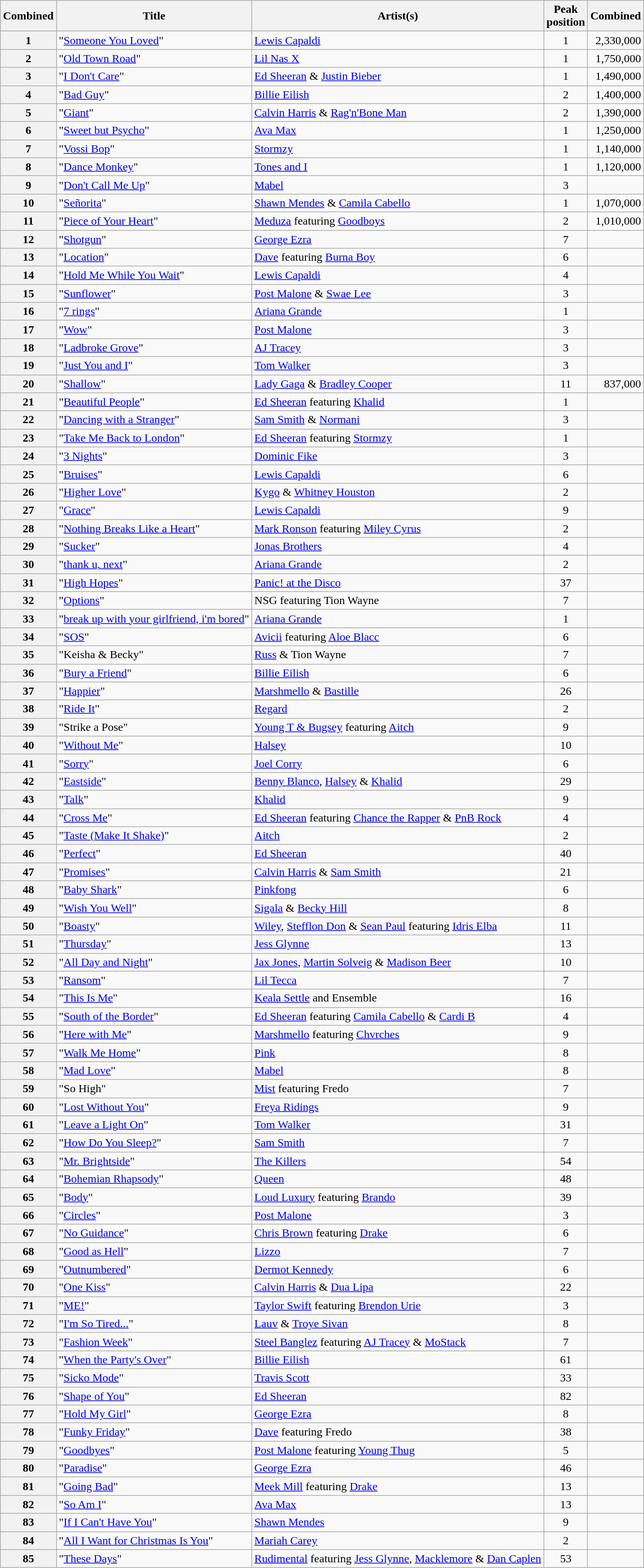<table class="wikitable plainrowheaders sortable">
<tr>
<th scope=col>Combined</th>
<th scope=col>Title</th>
<th scope=col>Artist(s)</th>
<th scope=col>Peak<br>position</th>
<th scope=col>Combined</th>
</tr>
<tr>
<th scope=row style="text-align:center;">1</th>
<td>"<a href='#'>Someone You Loved</a>"</td>
<td><a href='#'>Lewis Capaldi</a></td>
<td align="center">1</td>
<td align="right">2,330,000</td>
</tr>
<tr>
<th scope=row style="text-align:center;">2</th>
<td>"<a href='#'>Old Town Road</a>"</td>
<td><a href='#'>Lil Nas X</a></td>
<td align="center">1</td>
<td align="right">1,750,000</td>
</tr>
<tr>
<th scope=row style="text-align:center;">3</th>
<td>"<a href='#'>I Don't Care</a>"</td>
<td><a href='#'>Ed Sheeran</a> & <a href='#'>Justin Bieber</a></td>
<td align="center">1</td>
<td align="right">1,490,000</td>
</tr>
<tr>
<th scope=row style="text-align:center;">4</th>
<td>"<a href='#'>Bad Guy</a>"</td>
<td><a href='#'>Billie Eilish</a></td>
<td align="center">2</td>
<td align="right">1,400,000</td>
</tr>
<tr>
<th scope=row style="text-align:center;">5</th>
<td>"<a href='#'>Giant</a>"</td>
<td><a href='#'>Calvin Harris</a> & <a href='#'>Rag'n'Bone Man</a></td>
<td align="center">2</td>
<td align="right">1,390,000</td>
</tr>
<tr>
<th scope=row style="text-align:center;">6</th>
<td>"<a href='#'>Sweet but Psycho</a>"</td>
<td><a href='#'>Ava Max</a></td>
<td align="center">1</td>
<td align="right">1,250,000</td>
</tr>
<tr>
<th scope=row style="text-align:center;">7</th>
<td>"<a href='#'>Vossi Bop</a>"</td>
<td><a href='#'>Stormzy</a></td>
<td align="center">1</td>
<td align="right">1,140,000</td>
</tr>
<tr>
<th scope=row style="text-align:center;">8</th>
<td>"<a href='#'>Dance Monkey</a>"</td>
<td><a href='#'>Tones and I</a></td>
<td align="center">1</td>
<td align="right">1,120,000</td>
</tr>
<tr>
<th scope=row style="text-align:center;">9</th>
<td>"<a href='#'>Don't Call Me Up</a>"</td>
<td><a href='#'>Mabel</a></td>
<td align="center">3</td>
<td align="right"></td>
</tr>
<tr>
<th scope=row style="text-align:center;">10</th>
<td>"<a href='#'>Señorita</a>"</td>
<td><a href='#'>Shawn Mendes</a> & <a href='#'>Camila Cabello</a></td>
<td align="center">1</td>
<td align="right">1,070,000</td>
</tr>
<tr>
<th scope=row style="text-align:center;">11</th>
<td>"<a href='#'>Piece of Your Heart</a>"</td>
<td><a href='#'>Meduza</a> featuring <a href='#'>Goodboys</a></td>
<td align="center">2</td>
<td align="right">1,010,000</td>
</tr>
<tr>
<th scope=row style="text-align:center;">12</th>
<td>"<a href='#'>Shotgun</a>"</td>
<td><a href='#'>George Ezra</a></td>
<td align="center">7 </td>
<td align="right"></td>
</tr>
<tr>
<th scope=row style="text-align:center;">13</th>
<td>"<a href='#'>Location</a>"</td>
<td><a href='#'>Dave</a> featuring <a href='#'>Burna Boy</a></td>
<td align="center">6</td>
<td align="right"></td>
</tr>
<tr>
<th scope=row style="text-align:center;">14</th>
<td>"<a href='#'>Hold Me While You Wait</a>"</td>
<td><a href='#'>Lewis Capaldi</a></td>
<td align="center">4</td>
<td align="right"></td>
</tr>
<tr>
<th scope=row style="text-align:center;">15</th>
<td>"<a href='#'>Sunflower</a>"</td>
<td><a href='#'>Post Malone</a> & <a href='#'>Swae Lee</a></td>
<td align="center">3</td>
<td align="right"></td>
</tr>
<tr>
<th scope=row style="text-align:center;">16</th>
<td>"<a href='#'>7 rings</a>"</td>
<td><a href='#'>Ariana Grande</a></td>
<td align="center">1</td>
<td align="right"></td>
</tr>
<tr>
<th scope=row style="text-align:center;">17</th>
<td>"<a href='#'>Wow</a>"</td>
<td><a href='#'>Post Malone</a></td>
<td align="center">3</td>
<td align="right"></td>
</tr>
<tr>
<th scope=row style="text-align:center;">18</th>
<td>"<a href='#'>Ladbroke Grove</a>"</td>
<td><a href='#'>AJ Tracey</a></td>
<td align="center">3</td>
<td align="right"></td>
</tr>
<tr>
<th scope=row style="text-align:center;">19</th>
<td>"<a href='#'>Just You and I</a>"</td>
<td><a href='#'>Tom Walker</a></td>
<td align="center">3</td>
<td align="right"></td>
</tr>
<tr>
<th scope=row style="text-align:center;">20</th>
<td>"<a href='#'>Shallow</a>"</td>
<td><a href='#'>Lady Gaga</a> & <a href='#'>Bradley Cooper</a></td>
<td align="center">11 </td>
<td align="right">837,000</td>
</tr>
<tr>
<th scope=row style="text-align:center;">21</th>
<td>"<a href='#'>Beautiful People</a>"</td>
<td><a href='#'>Ed Sheeran</a> featuring <a href='#'>Khalid</a></td>
<td align="center">1</td>
<td align="right"></td>
</tr>
<tr>
<th scope=row style="text-align:center;">22</th>
<td>"<a href='#'>Dancing with a Stranger</a>"</td>
<td><a href='#'>Sam Smith</a> & <a href='#'>Normani</a></td>
<td align="center">3</td>
<td align="right"></td>
</tr>
<tr>
<th scope=row style="text-align:center;">23</th>
<td>"<a href='#'>Take Me Back to London</a>"</td>
<td><a href='#'>Ed Sheeran</a> featuring <a href='#'>Stormzy</a></td>
<td align="center">1</td>
<td align="right"></td>
</tr>
<tr>
<th scope=row style="text-align:center;">24</th>
<td>"<a href='#'>3 Nights</a>"</td>
<td><a href='#'>Dominic Fike</a></td>
<td align="center">3</td>
<td align="right"></td>
</tr>
<tr>
<th scope=row style="text-align:center;">25</th>
<td>"<a href='#'>Bruises</a>"</td>
<td><a href='#'>Lewis Capaldi</a></td>
<td align="center">6</td>
<td align="right"></td>
</tr>
<tr>
<th scope=row style="text-align:center;">26</th>
<td>"<a href='#'>Higher Love</a>"</td>
<td><a href='#'>Kygo</a> & <a href='#'>Whitney Houston</a></td>
<td align="center">2</td>
<td align="right"></td>
</tr>
<tr>
<th scope=row style="text-align:center;">27</th>
<td>"<a href='#'>Grace</a>"</td>
<td><a href='#'>Lewis Capaldi</a></td>
<td align="center">9</td>
<td align="right"></td>
</tr>
<tr>
<th scope=row style="text-align:center;">28</th>
<td>"<a href='#'>Nothing Breaks Like a Heart</a>"</td>
<td><a href='#'>Mark Ronson</a> featuring <a href='#'>Miley Cyrus</a></td>
<td align="center">2</td>
<td align="right"></td>
</tr>
<tr>
<th scope=row style="text-align:center;">29</th>
<td>"<a href='#'>Sucker</a>"</td>
<td><a href='#'>Jonas Brothers</a></td>
<td align="center">4</td>
<td align="right"></td>
</tr>
<tr>
<th scope=row style="text-align:center;">30</th>
<td>"<a href='#'>thank u, next</a>"</td>
<td><a href='#'>Ariana Grande</a></td>
<td align="center">2 </td>
<td align="right"></td>
</tr>
<tr>
<th scope=row style="text-align:center;">31</th>
<td>"<a href='#'>High Hopes</a>"</td>
<td><a href='#'>Panic! at the Disco</a></td>
<td align="center">37 </td>
<td align="right"></td>
</tr>
<tr>
<th scope=row style="text-align:center;">32</th>
<td>"<a href='#'>Options</a>"</td>
<td>NSG featuring Tion Wayne</td>
<td align="center">7</td>
<td align="right"></td>
</tr>
<tr>
<th scope=row style="text-align:center;">33</th>
<td>"<a href='#'>break up with your girlfriend, i'm bored</a>"</td>
<td><a href='#'>Ariana Grande</a></td>
<td align="center">1</td>
<td align="right"></td>
</tr>
<tr>
<th scope=row style="text-align:center;">34</th>
<td>"<a href='#'>SOS</a>"</td>
<td><a href='#'>Avicii</a> featuring <a href='#'>Aloe Blacc</a></td>
<td align="center">6</td>
<td align="right"></td>
</tr>
<tr>
<th scope=row style="text-align:center;">35</th>
<td>"Keisha & Becky"</td>
<td><a href='#'>Russ</a> & Tion Wayne</td>
<td align="center">7</td>
<td align="right"></td>
</tr>
<tr>
<th scope=row style="text-align:center;">36</th>
<td>"<a href='#'>Bury a Friend</a>"</td>
<td><a href='#'>Billie Eilish</a></td>
<td align="center">6</td>
<td align="right"></td>
</tr>
<tr>
<th scope=row style="text-align:center;">37</th>
<td>"<a href='#'>Happier</a>"</td>
<td><a href='#'>Marshmello</a> & <a href='#'>Bastille</a></td>
<td align="center">26 </td>
<td align="right"></td>
</tr>
<tr>
<th scope=row style="text-align:center;">38</th>
<td>"<a href='#'>Ride It</a>"</td>
<td><a href='#'>Regard</a></td>
<td align="center">2</td>
<td align="right"></td>
</tr>
<tr>
<th scope=row style="text-align:center;">39</th>
<td>"Strike a Pose"</td>
<td><a href='#'>Young T & Bugsey</a> featuring <a href='#'>Aitch</a></td>
<td align="center">9</td>
<td align="right"></td>
</tr>
<tr>
<th scope=row style="text-align:center;">40</th>
<td>"<a href='#'>Without Me</a>"</td>
<td><a href='#'>Halsey</a></td>
<td align="center">10 </td>
<td align="right"></td>
</tr>
<tr>
<th scope=row style="text-align:center;">41</th>
<td>"<a href='#'>Sorry</a>"</td>
<td><a href='#'>Joel Corry</a></td>
<td align="center">6</td>
<td align="right"></td>
</tr>
<tr>
<th scope=row style="text-align:center;">42</th>
<td>"<a href='#'>Eastside</a>"</td>
<td><a href='#'>Benny Blanco</a>, <a href='#'>Halsey</a> & <a href='#'>Khalid</a></td>
<td align="center">29 </td>
<td align="right"></td>
</tr>
<tr>
<th scope=row style="text-align:center;">43</th>
<td>"<a href='#'>Talk</a>"</td>
<td><a href='#'>Khalid</a></td>
<td align="center">9</td>
<td align="right"></td>
</tr>
<tr>
<th scope=row style="text-align:center;">44</th>
<td>"<a href='#'>Cross Me</a>"</td>
<td><a href='#'>Ed Sheeran</a> featuring <a href='#'>Chance the Rapper</a> & <a href='#'>PnB Rock</a></td>
<td align="center">4</td>
<td align="right"></td>
</tr>
<tr>
<th scope=row style="text-align:center;">45</th>
<td>"<a href='#'>Taste (Make It Shake)</a>"</td>
<td><a href='#'>Aitch</a></td>
<td align="center">2</td>
<td align="right"></td>
</tr>
<tr>
<th scope=row style="text-align:center;">46</th>
<td>"<a href='#'>Perfect</a>"</td>
<td><a href='#'>Ed Sheeran</a></td>
<td align="center">40 </td>
<td align="right"></td>
</tr>
<tr>
<th scope=row style="text-align:center;">47</th>
<td>"<a href='#'>Promises</a>"</td>
<td><a href='#'>Calvin Harris</a> & <a href='#'>Sam Smith</a></td>
<td align="center">21 </td>
<td align="right"></td>
</tr>
<tr>
<th scope=row style="text-align:center;">48</th>
<td>"<a href='#'>Baby Shark</a>"</td>
<td><a href='#'>Pinkfong</a></td>
<td align="center">6</td>
<td align="right"></td>
</tr>
<tr>
<th scope=row style="text-align:center;">49</th>
<td>"<a href='#'>Wish You Well</a>"</td>
<td><a href='#'>Sigala</a> & <a href='#'>Becky Hill</a></td>
<td align="center">8</td>
<td align="right"></td>
</tr>
<tr>
<th scope=row style="text-align:center;">50</th>
<td>"<a href='#'>Boasty</a>"</td>
<td><a href='#'>Wiley</a>, <a href='#'>Stefflon Don</a> & <a href='#'>Sean Paul</a> featuring <a href='#'>Idris Elba</a></td>
<td align="center">11</td>
<td align="right"></td>
</tr>
<tr>
<th scope=row style="text-align:center;">51</th>
<td>"<a href='#'>Thursday</a>"</td>
<td><a href='#'>Jess Glynne</a></td>
<td align="center">13 </td>
<td align="right"></td>
</tr>
<tr>
<th scope=row style="text-align:center;">52</th>
<td>"<a href='#'>All Day and Night</a>"</td>
<td><a href='#'>Jax Jones</a>, <a href='#'>Martin Solveig</a> & <a href='#'>Madison Beer</a></td>
<td align="center">10</td>
<td align="right"></td>
</tr>
<tr>
<th scope=row style="text-align:center;">53</th>
<td>"<a href='#'>Ransom</a>"</td>
<td><a href='#'>Lil Tecca</a></td>
<td align="center">7</td>
<td align="right"></td>
</tr>
<tr>
<th scope=row style="text-align:center;">54</th>
<td>"<a href='#'>This Is Me</a>"</td>
<td><a href='#'>Keala Settle</a> and Ensemble</td>
<td align="center">16 </td>
<td align="right"></td>
</tr>
<tr>
<th scope=row style="text-align:center;">55</th>
<td>"<a href='#'>South of the Border</a>"</td>
<td><a href='#'>Ed Sheeran</a> featuring <a href='#'>Camila Cabello</a> & <a href='#'>Cardi B</a></td>
<td align="center">4</td>
<td align="right"></td>
</tr>
<tr>
<th scope=row style="text-align:center;">56</th>
<td>"<a href='#'>Here with Me</a>"</td>
<td><a href='#'>Marshmello</a> featuring <a href='#'>Chvrches</a></td>
<td align="center">9</td>
<td align="right"></td>
</tr>
<tr>
<th scope=row style="text-align:center;">57</th>
<td>"<a href='#'>Walk Me Home</a>"</td>
<td><a href='#'>Pink</a></td>
<td align="center">8</td>
<td align="right"></td>
</tr>
<tr>
<th scope=row style="text-align:center;">58</th>
<td>"<a href='#'>Mad Love</a>"</td>
<td><a href='#'>Mabel</a></td>
<td align="center">8</td>
<td align="right"></td>
</tr>
<tr>
<th scope=row style="text-align:center;">59</th>
<td>"So High"</td>
<td><a href='#'>Mist</a> featuring Fredo</td>
<td align="center">7</td>
<td align="right"></td>
</tr>
<tr>
<th scope=row style="text-align:center;">60</th>
<td>"<a href='#'>Lost Without You</a>"</td>
<td><a href='#'>Freya Ridings</a></td>
<td align="center">9</td>
<td align="right"></td>
</tr>
<tr>
<th scope=row style="text-align:center;">61</th>
<td>"<a href='#'>Leave a Light On</a>"</td>
<td><a href='#'>Tom Walker</a></td>
<td align="center">31 </td>
<td align="right"></td>
</tr>
<tr>
<th scope=row style="text-align:center;">62</th>
<td>"<a href='#'>How Do You Sleep?</a>"</td>
<td><a href='#'>Sam Smith</a></td>
<td align="center">7</td>
<td align="right"></td>
</tr>
<tr>
<th scope=row style="text-align:center;">63</th>
<td>"<a href='#'>Mr. Brightside</a>"</td>
<td><a href='#'>The Killers</a></td>
<td align="center">54  </td>
<td align="right"></td>
</tr>
<tr>
<th scope=row style="text-align:center;">64</th>
<td>"<a href='#'>Bohemian Rhapsody</a>"</td>
<td><a href='#'>Queen</a></td>
<td align="center">48 </td>
<td align="right"></td>
</tr>
<tr>
<th scope=row style="text-align:center;">65</th>
<td>"<a href='#'>Body</a>"</td>
<td><a href='#'>Loud Luxury</a> featuring <a href='#'>Brando</a></td>
<td align="center">39 </td>
<td align="right"></td>
</tr>
<tr>
<th scope=row style="text-align:center;">66</th>
<td>"<a href='#'>Circles</a>"</td>
<td><a href='#'>Post Malone</a></td>
<td align="center">3</td>
<td align="right"></td>
</tr>
<tr>
<th scope=row style="text-align:center;">67</th>
<td>"<a href='#'>No Guidance</a>"</td>
<td><a href='#'>Chris Brown</a> featuring <a href='#'>Drake</a></td>
<td align="center">6</td>
<td align="right"></td>
</tr>
<tr>
<th scope=row style="text-align:center;">68</th>
<td>"<a href='#'>Good as Hell</a>"</td>
<td><a href='#'>Lizzo</a></td>
<td align="center">7</td>
<td align="right"></td>
</tr>
<tr>
<th scope=row style="text-align:center;">69</th>
<td>"<a href='#'>Outnumbered</a>"</td>
<td><a href='#'>Dermot Kennedy</a></td>
<td align="center">6</td>
<td align="right"></td>
</tr>
<tr>
<th scope=row style="text-align:center;">70</th>
<td>"<a href='#'>One Kiss</a>"</td>
<td><a href='#'>Calvin Harris</a> & <a href='#'>Dua Lipa</a></td>
<td align="center">22 </td>
<td align="right"></td>
</tr>
<tr>
<th scope=row style="text-align:center;">71</th>
<td>"<a href='#'>ME!</a>"</td>
<td><a href='#'>Taylor Swift</a> featuring <a href='#'>Brendon Urie</a></td>
<td align="center">3</td>
<td align="right"></td>
</tr>
<tr>
<th scope=row style="text-align:center;">72</th>
<td>"<a href='#'>I'm So Tired...</a>"</td>
<td><a href='#'>Lauv</a> & <a href='#'>Troye Sivan</a></td>
<td align="center">8</td>
<td align="right"></td>
</tr>
<tr>
<th scope=row style="text-align:center;">73</th>
<td>"<a href='#'>Fashion Week</a>"</td>
<td><a href='#'>Steel Banglez</a> featuring <a href='#'>AJ Tracey</a> & <a href='#'>MoStack</a></td>
<td align="center">7</td>
<td align="right"></td>
</tr>
<tr>
<th scope=row style="text-align:center;">74</th>
<td>"<a href='#'>When the Party's Over</a>"</td>
<td><a href='#'>Billie Eilish</a></td>
<td align="center">61 </td>
<td align="right"></td>
</tr>
<tr>
<th scope=row style="text-align:center;">75</th>
<td>"<a href='#'>Sicko Mode</a>"</td>
<td><a href='#'>Travis Scott</a></td>
<td align="center">33 </td>
<td align="right"></td>
</tr>
<tr>
<th scope=row style="text-align:center;">76</th>
<td>"<a href='#'>Shape of You</a>"</td>
<td><a href='#'>Ed Sheeran</a></td>
<td align="center">82 </td>
<td align="right"></td>
</tr>
<tr>
<th scope=row style="text-align:center;">77</th>
<td>"<a href='#'>Hold My Girl</a>"</td>
<td><a href='#'>George Ezra</a></td>
<td align="center">8</td>
<td align="right"></td>
</tr>
<tr>
<th scope=row style="text-align:center;">78</th>
<td>"<a href='#'>Funky Friday</a>"</td>
<td><a href='#'>Dave</a> featuring Fredo</td>
<td align="center">38 </td>
<td align="right"></td>
</tr>
<tr>
<th scope=row style="text-align:center;">79</th>
<td>"<a href='#'>Goodbyes</a>"</td>
<td><a href='#'>Post Malone</a> featuring <a href='#'>Young Thug</a></td>
<td align="center">5</td>
<td align="right"></td>
</tr>
<tr>
<th scope=row style="text-align:center;">80</th>
<td>"<a href='#'>Paradise</a>"</td>
<td><a href='#'>George Ezra</a></td>
<td align="center">46 </td>
<td align="right"></td>
</tr>
<tr>
<th scope=row style="text-align:center;">81</th>
<td>"<a href='#'>Going Bad</a>"</td>
<td><a href='#'>Meek Mill</a> featuring <a href='#'>Drake</a></td>
<td align="center">13</td>
<td align="right"></td>
</tr>
<tr>
<th scope=row style="text-align:center;">82</th>
<td>"<a href='#'>So Am I</a>"</td>
<td><a href='#'>Ava Max</a></td>
<td align="center">13</td>
<td align="right"></td>
</tr>
<tr>
<th scope=row style="text-align:center;">83</th>
<td>"<a href='#'>If I Can't Have You</a>"</td>
<td><a href='#'>Shawn Mendes</a></td>
<td align="center">9</td>
<td align="right"></td>
</tr>
<tr>
<th scope=row style="text-align:center;">84</th>
<td>"<a href='#'>All I Want for Christmas Is You</a>"</td>
<td><a href='#'>Mariah Carey</a></td>
<td align="center">2 </td>
<td align="right"></td>
</tr>
<tr>
<th scope=row style="text-align:center;">85</th>
<td>"<a href='#'>These Days</a>"</td>
<td><a href='#'>Rudimental</a> featuring <a href='#'>Jess Glynne</a>, <a href='#'>Macklemore</a> & <a href='#'>Dan Caplen</a></td>
<td align="center">53 </td>
<td align="right"></td>
</tr>
</table>
